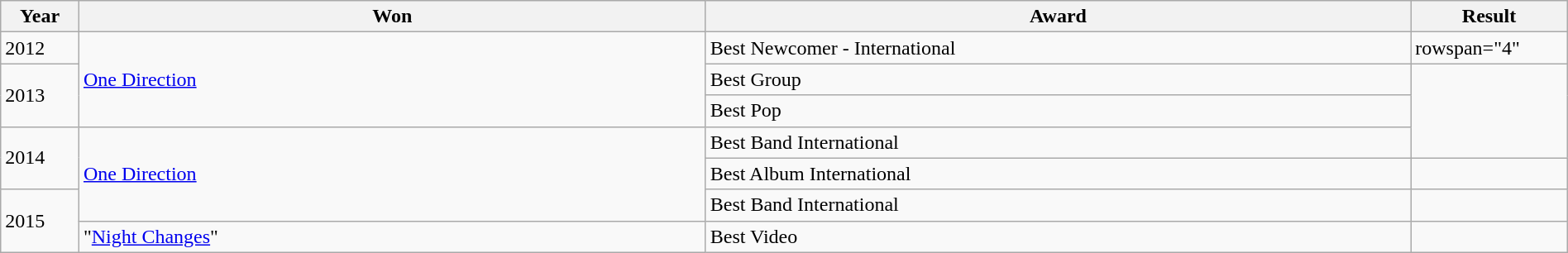<table class="wikitable" style="width:100%;">
<tr>
<th width=5%>Year</th>
<th style="width:40%;">Won</th>
<th style="width:45%;">Award</th>
<th style="width:10%;">Result</th>
</tr>
<tr>
<td>2012</td>
<td rowspan="3"><a href='#'>One Direction</a></td>
<td>Best Newcomer - International</td>
<td>rowspan="4" </td>
</tr>
<tr>
<td rowspan="2">2013</td>
<td>Best Group</td>
</tr>
<tr>
<td>Best Pop</td>
</tr>
<tr>
<td rowspan="2">2014</td>
<td rowspan="3"><a href='#'>One Direction</a></td>
<td rowspan="1">Best Band International</td>
</tr>
<tr>
<td>Best Album International</td>
<td></td>
</tr>
<tr>
<td rowspan="2">2015</td>
<td>Best Band International</td>
<td></td>
</tr>
<tr>
<td>"<a href='#'>Night Changes</a>"</td>
<td>Best Video</td>
<td></td>
</tr>
</table>
